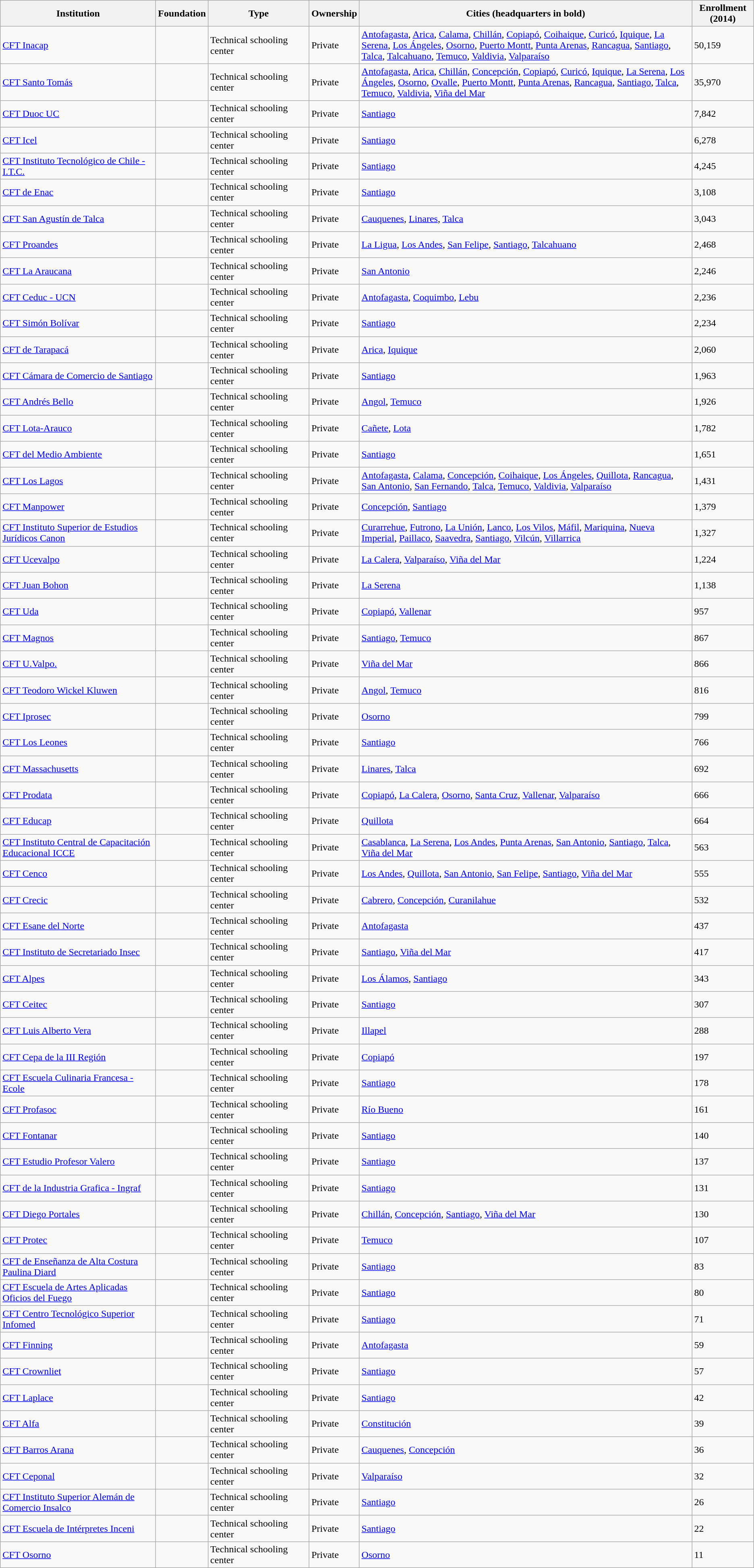<table class="sortable wikitable">
<tr>
<th width=250>Institution</th>
<th>Foundation</th>
<th width="160">Type</th>
<th>Ownership</th>
<th>Cities (headquarters in bold)</th>
<th>Enrollment (2014)</th>
</tr>
<tr>
<td><a href='#'>CFT Inacap</a></td>
<td></td>
<td>Technical schooling center</td>
<td>Private</td>
<td><a href='#'>Antofagasta</a>, <a href='#'>Arica</a>, <a href='#'>Calama</a>, <a href='#'>Chillán</a>, <a href='#'>Copiapó</a>, <a href='#'>Coihaique</a>, <a href='#'>Curicó</a>, <a href='#'>Iquique</a>, <a href='#'>La Serena</a>, <a href='#'>Los Ángeles</a>, <a href='#'>Osorno</a>, <a href='#'>Puerto Montt</a>, <a href='#'>Punta Arenas</a>, <a href='#'>Rancagua</a>, <a href='#'>Santiago</a>, <a href='#'>Talca</a>, <a href='#'>Talcahuano</a>, <a href='#'>Temuco</a>, <a href='#'>Valdivia</a>, <a href='#'>Valparaíso</a></td>
<td>50,159</td>
</tr>
<tr>
<td><a href='#'>CFT Santo Tomás</a></td>
<td></td>
<td>Technical schooling center</td>
<td>Private</td>
<td><a href='#'>Antofagasta</a>, <a href='#'>Arica</a>, <a href='#'>Chillán</a>, <a href='#'>Concepción</a>, <a href='#'>Copiapó</a>, <a href='#'>Curicó</a>, <a href='#'>Iquique</a>, <a href='#'>La Serena</a>, <a href='#'>Los Ángeles</a>, <a href='#'>Osorno</a>, <a href='#'>Ovalle</a>, <a href='#'>Puerto Montt</a>, <a href='#'>Punta Arenas</a>, <a href='#'>Rancagua</a>, <a href='#'>Santiago</a>, <a href='#'>Talca</a>, <a href='#'>Temuco</a>, <a href='#'>Valdivia</a>, <a href='#'>Viña del Mar</a></td>
<td>35,970</td>
</tr>
<tr>
<td><a href='#'>CFT Duoc UC</a></td>
<td></td>
<td>Technical schooling center</td>
<td>Private</td>
<td><a href='#'>Santiago</a></td>
<td>7,842</td>
</tr>
<tr>
<td><a href='#'>CFT Icel</a></td>
<td></td>
<td>Technical schooling center</td>
<td>Private</td>
<td><a href='#'>Santiago</a></td>
<td>6,278</td>
</tr>
<tr>
<td><a href='#'>CFT Instituto Tecnológico de Chile - I.T.C.</a></td>
<td></td>
<td>Technical schooling center</td>
<td>Private</td>
<td><a href='#'>Santiago</a></td>
<td>4,245</td>
</tr>
<tr>
<td><a href='#'>CFT de Enac</a></td>
<td></td>
<td>Technical schooling center</td>
<td>Private</td>
<td><a href='#'>Santiago</a></td>
<td>3,108</td>
</tr>
<tr>
<td><a href='#'>CFT San Agustín de Talca</a></td>
<td></td>
<td>Technical schooling center</td>
<td>Private</td>
<td><a href='#'>Cauquenes</a>, <a href='#'>Linares</a>, <a href='#'>Talca</a></td>
<td>3,043</td>
</tr>
<tr>
<td><a href='#'>CFT Proandes</a></td>
<td></td>
<td>Technical schooling center</td>
<td>Private</td>
<td><a href='#'>La Ligua</a>, <a href='#'>Los Andes</a>, <a href='#'>San Felipe</a>, <a href='#'>Santiago</a>, <a href='#'>Talcahuano</a></td>
<td>2,468</td>
</tr>
<tr>
<td><a href='#'>CFT La Araucana</a></td>
<td></td>
<td>Technical schooling center</td>
<td>Private</td>
<td><a href='#'>San Antonio</a></td>
<td>2,246</td>
</tr>
<tr>
<td><a href='#'>CFT Ceduc - UCN</a></td>
<td></td>
<td>Technical schooling center</td>
<td>Private</td>
<td><a href='#'>Antofagasta</a>, <a href='#'>Coquimbo</a>, <a href='#'>Lebu</a></td>
<td>2,236</td>
</tr>
<tr>
<td><a href='#'>CFT Simón Bolívar</a></td>
<td></td>
<td>Technical schooling center</td>
<td>Private</td>
<td><a href='#'>Santiago</a></td>
<td>2,234</td>
</tr>
<tr>
<td><a href='#'>CFT de Tarapacá</a></td>
<td></td>
<td>Technical schooling center</td>
<td>Private</td>
<td><a href='#'>Arica</a>, <a href='#'>Iquique</a></td>
<td>2,060</td>
</tr>
<tr>
<td><a href='#'>CFT Cámara de Comercio de Santiago</a></td>
<td></td>
<td>Technical schooling center</td>
<td>Private</td>
<td><a href='#'>Santiago</a></td>
<td>1,963</td>
</tr>
<tr>
<td><a href='#'>CFT Andrés Bello</a></td>
<td></td>
<td>Technical schooling center</td>
<td>Private</td>
<td><a href='#'>Angol</a>, <a href='#'>Temuco</a></td>
<td>1,926</td>
</tr>
<tr>
<td><a href='#'>CFT Lota-Arauco</a></td>
<td></td>
<td>Technical schooling center</td>
<td>Private</td>
<td><a href='#'>Cañete</a>, <a href='#'>Lota</a></td>
<td>1,782</td>
</tr>
<tr>
<td><a href='#'>CFT del Medio Ambiente</a></td>
<td></td>
<td>Technical schooling center</td>
<td>Private</td>
<td><a href='#'>Santiago</a></td>
<td>1,651</td>
</tr>
<tr>
<td><a href='#'>CFT Los Lagos</a></td>
<td></td>
<td>Technical schooling center</td>
<td>Private</td>
<td><a href='#'>Antofagasta</a>, <a href='#'>Calama</a>, <a href='#'>Concepción</a>, <a href='#'>Coihaique</a>, <a href='#'>Los Ángeles</a>, <a href='#'>Quillota</a>, <a href='#'>Rancagua</a>, <a href='#'>San Antonio</a>, <a href='#'>San Fernando</a>, <a href='#'>Talca</a>, <a href='#'>Temuco</a>, <a href='#'>Valdivia</a>, <a href='#'>Valparaíso</a></td>
<td>1,431</td>
</tr>
<tr>
<td><a href='#'>CFT Manpower</a></td>
<td></td>
<td>Technical schooling center</td>
<td>Private</td>
<td><a href='#'>Concepción</a>, <a href='#'>Santiago</a></td>
<td>1,379</td>
</tr>
<tr>
<td><a href='#'>CFT Instituto Superior de Estudios Jurídicos Canon</a></td>
<td></td>
<td>Technical schooling center</td>
<td>Private</td>
<td><a href='#'>Curarrehue</a>, <a href='#'>Futrono</a>, <a href='#'>La Unión</a>, <a href='#'>Lanco</a>, <a href='#'>Los Vilos</a>, <a href='#'>Máfil</a>, <a href='#'>Mariquina</a>, <a href='#'>Nueva Imperial</a>, <a href='#'>Paillaco</a>, <a href='#'>Saavedra</a>, <a href='#'>Santiago</a>, <a href='#'>Vilcún</a>, <a href='#'>Villarrica</a></td>
<td>1,327</td>
</tr>
<tr>
<td><a href='#'>CFT Ucevalpo</a></td>
<td></td>
<td>Technical schooling center</td>
<td>Private</td>
<td><a href='#'>La Calera</a>, <a href='#'>Valparaíso</a>, <a href='#'>Viña del Mar</a></td>
<td>1,224</td>
</tr>
<tr>
<td><a href='#'>CFT Juan Bohon</a></td>
<td></td>
<td>Technical schooling center</td>
<td>Private</td>
<td><a href='#'>La Serena</a></td>
<td>1,138</td>
</tr>
<tr>
<td><a href='#'>CFT Uda</a></td>
<td></td>
<td>Technical schooling center</td>
<td>Private</td>
<td><a href='#'>Copiapó</a>, <a href='#'>Vallenar</a></td>
<td>957</td>
</tr>
<tr>
<td><a href='#'>CFT Magnos</a></td>
<td></td>
<td>Technical schooling center</td>
<td>Private</td>
<td><a href='#'>Santiago</a>, <a href='#'>Temuco</a></td>
<td>867</td>
</tr>
<tr>
<td><a href='#'>CFT U.Valpo.</a></td>
<td></td>
<td>Technical schooling center</td>
<td>Private</td>
<td><a href='#'>Viña del Mar</a></td>
<td>866</td>
</tr>
<tr>
<td><a href='#'>CFT Teodoro Wickel Kluwen</a></td>
<td></td>
<td>Technical schooling center</td>
<td>Private</td>
<td><a href='#'>Angol</a>, <a href='#'>Temuco</a></td>
<td>816</td>
</tr>
<tr>
<td><a href='#'>CFT Iprosec</a></td>
<td></td>
<td>Technical schooling center</td>
<td>Private</td>
<td><a href='#'>Osorno</a></td>
<td>799</td>
</tr>
<tr>
<td><a href='#'>CFT Los Leones</a></td>
<td></td>
<td>Technical schooling center</td>
<td>Private</td>
<td><a href='#'>Santiago</a></td>
<td>766</td>
</tr>
<tr>
<td><a href='#'>CFT Massachusetts</a></td>
<td></td>
<td>Technical schooling center</td>
<td>Private</td>
<td><a href='#'>Linares</a>, <a href='#'>Talca</a></td>
<td>692</td>
</tr>
<tr>
<td><a href='#'>CFT Prodata</a></td>
<td></td>
<td>Technical schooling center</td>
<td>Private</td>
<td><a href='#'>Copiapó</a>, <a href='#'>La Calera</a>, <a href='#'>Osorno</a>, <a href='#'>Santa Cruz</a>, <a href='#'>Vallenar</a>, <a href='#'>Valparaíso</a></td>
<td>666</td>
</tr>
<tr>
<td><a href='#'>CFT Educap</a></td>
<td></td>
<td>Technical schooling center</td>
<td>Private</td>
<td><a href='#'>Quillota</a></td>
<td>664</td>
</tr>
<tr>
<td><a href='#'>CFT Instituto Central de Capacitación Educacional ICCE</a></td>
<td></td>
<td>Technical schooling center</td>
<td>Private</td>
<td><a href='#'>Casablanca</a>, <a href='#'>La Serena</a>, <a href='#'>Los Andes</a>, <a href='#'>Punta Arenas</a>, <a href='#'>San Antonio</a>, <a href='#'>Santiago</a>, <a href='#'>Talca</a>, <a href='#'>Viña del Mar</a></td>
<td>563</td>
</tr>
<tr>
<td><a href='#'>CFT Cenco</a></td>
<td></td>
<td>Technical schooling center</td>
<td>Private</td>
<td><a href='#'>Los Andes</a>, <a href='#'>Quillota</a>, <a href='#'>San Antonio</a>, <a href='#'>San Felipe</a>, <a href='#'>Santiago</a>, <a href='#'>Viña del Mar</a></td>
<td>555</td>
</tr>
<tr>
<td><a href='#'>CFT Crecic</a></td>
<td></td>
<td>Technical schooling center</td>
<td>Private</td>
<td><a href='#'>Cabrero</a>, <a href='#'>Concepción</a>, <a href='#'>Curanilahue</a></td>
<td>532</td>
</tr>
<tr>
<td><a href='#'>CFT Esane del Norte</a></td>
<td></td>
<td>Technical schooling center</td>
<td>Private</td>
<td><a href='#'>Antofagasta</a></td>
<td>437</td>
</tr>
<tr>
<td><a href='#'>CFT Instituto de Secretariado Insec</a></td>
<td></td>
<td>Technical schooling center</td>
<td>Private</td>
<td><a href='#'>Santiago</a>, <a href='#'>Viña del Mar</a></td>
<td>417</td>
</tr>
<tr>
<td><a href='#'>CFT Alpes</a></td>
<td></td>
<td>Technical schooling center</td>
<td>Private</td>
<td><a href='#'>Los Álamos</a>, <a href='#'>Santiago</a></td>
<td>343</td>
</tr>
<tr>
<td><a href='#'>CFT Ceitec</a></td>
<td></td>
<td>Technical schooling center</td>
<td>Private</td>
<td><a href='#'>Santiago</a></td>
<td>307</td>
</tr>
<tr>
<td><a href='#'>CFT Luis Alberto Vera</a></td>
<td></td>
<td>Technical schooling center</td>
<td>Private</td>
<td><a href='#'>Illapel</a></td>
<td>288</td>
</tr>
<tr>
<td><a href='#'>CFT Cepa de la III Región</a></td>
<td></td>
<td>Technical schooling center</td>
<td>Private</td>
<td><a href='#'>Copiapó</a></td>
<td>197</td>
</tr>
<tr>
<td><a href='#'>CFT Escuela Culinaria Francesa - Ecole</a></td>
<td></td>
<td>Technical schooling center</td>
<td>Private</td>
<td><a href='#'>Santiago</a></td>
<td>178</td>
</tr>
<tr>
<td><a href='#'>CFT Profasoc</a></td>
<td></td>
<td>Technical schooling center</td>
<td>Private</td>
<td><a href='#'>Río Bueno</a></td>
<td>161</td>
</tr>
<tr>
<td><a href='#'>CFT Fontanar</a></td>
<td></td>
<td>Technical schooling center</td>
<td>Private</td>
<td><a href='#'>Santiago</a></td>
<td>140</td>
</tr>
<tr>
<td><a href='#'>CFT Estudio Profesor Valero</a></td>
<td></td>
<td>Technical schooling center</td>
<td>Private</td>
<td><a href='#'>Santiago</a></td>
<td>137</td>
</tr>
<tr>
<td><a href='#'>CFT de la Industria Grafica - Ingraf</a></td>
<td></td>
<td>Technical schooling center</td>
<td>Private</td>
<td><a href='#'>Santiago</a></td>
<td>131</td>
</tr>
<tr>
<td><a href='#'>CFT Diego Portales</a></td>
<td></td>
<td>Technical schooling center</td>
<td>Private</td>
<td><a href='#'>Chillán</a>, <a href='#'>Concepción</a>, <a href='#'>Santiago</a>, <a href='#'>Viña del Mar</a></td>
<td>130</td>
</tr>
<tr>
<td><a href='#'>CFT Protec</a></td>
<td></td>
<td>Technical schooling center</td>
<td>Private</td>
<td><a href='#'>Temuco</a></td>
<td>107</td>
</tr>
<tr>
<td><a href='#'>CFT de Enseñanza de Alta Costura Paulina Diard</a></td>
<td></td>
<td>Technical schooling center</td>
<td>Private</td>
<td><a href='#'>Santiago</a></td>
<td>83</td>
</tr>
<tr>
<td><a href='#'>CFT Escuela de Artes Aplicadas Oficios del Fuego</a></td>
<td></td>
<td>Technical schooling center</td>
<td>Private</td>
<td><a href='#'>Santiago</a></td>
<td>80</td>
</tr>
<tr>
<td><a href='#'>CFT Centro Tecnológico Superior Infomed</a></td>
<td></td>
<td>Technical schooling center</td>
<td>Private</td>
<td><a href='#'>Santiago</a></td>
<td>71</td>
</tr>
<tr>
<td><a href='#'>CFT Finning</a></td>
<td></td>
<td>Technical schooling center</td>
<td>Private</td>
<td><a href='#'>Antofagasta</a></td>
<td>59</td>
</tr>
<tr>
<td><a href='#'>CFT Crownliet</a></td>
<td></td>
<td>Technical schooling center</td>
<td>Private</td>
<td><a href='#'>Santiago</a></td>
<td>57</td>
</tr>
<tr>
<td><a href='#'>CFT Laplace</a></td>
<td></td>
<td>Technical schooling center</td>
<td>Private</td>
<td><a href='#'>Santiago</a></td>
<td>42</td>
</tr>
<tr>
<td><a href='#'>CFT Alfa</a></td>
<td></td>
<td>Technical schooling center</td>
<td>Private</td>
<td><a href='#'>Constitución</a></td>
<td>39</td>
</tr>
<tr>
<td><a href='#'>CFT Barros Arana</a></td>
<td></td>
<td>Technical schooling center</td>
<td>Private</td>
<td><a href='#'>Cauquenes</a>, <a href='#'>Concepción</a></td>
<td>36</td>
</tr>
<tr>
<td><a href='#'>CFT Ceponal</a></td>
<td></td>
<td>Technical schooling center</td>
<td>Private</td>
<td><a href='#'>Valparaíso</a></td>
<td>32</td>
</tr>
<tr>
<td><a href='#'>CFT Instituto Superior Alemán de Comercio Insalco</a></td>
<td></td>
<td>Technical schooling center</td>
<td>Private</td>
<td><a href='#'>Santiago</a></td>
<td>26</td>
</tr>
<tr>
<td><a href='#'>CFT Escuela de Intérpretes Inceni</a></td>
<td></td>
<td>Technical schooling center</td>
<td>Private</td>
<td><a href='#'>Santiago</a></td>
<td>22</td>
</tr>
<tr>
<td><a href='#'>CFT Osorno</a></td>
<td></td>
<td>Technical schooling center</td>
<td>Private</td>
<td><a href='#'>Osorno</a></td>
<td>11</td>
</tr>
</table>
